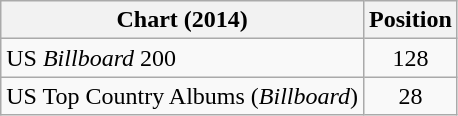<table class="wikitable">
<tr>
<th>Chart (2014)</th>
<th>Position</th>
</tr>
<tr>
<td>US <em>Billboard</em> 200</td>
<td style="text-align:center;">128</td>
</tr>
<tr>
<td>US Top Country Albums (<em>Billboard</em>)</td>
<td style="text-align:center;">28</td>
</tr>
</table>
